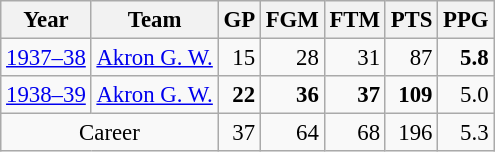<table class="wikitable sortable" style="font-size:95%; text-align:right;">
<tr>
<th>Year</th>
<th>Team</th>
<th>GP</th>
<th>FGM</th>
<th>FTM</th>
<th>PTS</th>
<th>PPG</th>
</tr>
<tr>
<td style="text-align:left;"><a href='#'>1937–38</a></td>
<td style="text-align:left;"><a href='#'>Akron G. W.</a></td>
<td>15</td>
<td>28</td>
<td>31</td>
<td>87</td>
<td><strong>5.8</strong></td>
</tr>
<tr>
<td style="text-align:left;"><a href='#'>1938–39</a></td>
<td style="text-align:left;"><a href='#'>Akron G. W.</a></td>
<td><strong>22</strong></td>
<td><strong>36</strong></td>
<td><strong>37</strong></td>
<td><strong>109</strong></td>
<td>5.0</td>
</tr>
<tr>
<td style="text-align:center;" colspan="2">Career</td>
<td>37</td>
<td>64</td>
<td>68</td>
<td>196</td>
<td>5.3</td>
</tr>
</table>
